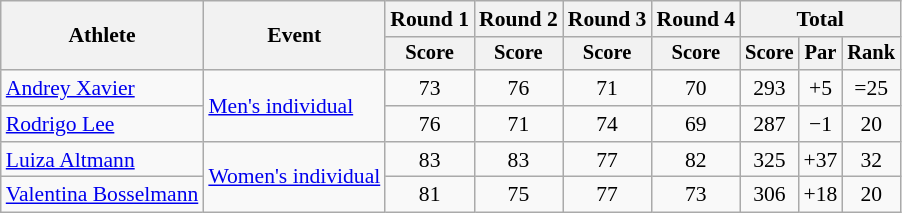<table class=wikitable style=font-size:90%;text-align:center>
<tr>
<th rowspan=2>Athlete</th>
<th rowspan=2>Event</th>
<th>Round 1</th>
<th>Round 2</th>
<th>Round 3</th>
<th>Round 4</th>
<th colspan=3>Total</th>
</tr>
<tr style=font-size:95%>
<th>Score</th>
<th>Score</th>
<th>Score</th>
<th>Score</th>
<th>Score</th>
<th>Par</th>
<th>Rank</th>
</tr>
<tr>
<td align=left><a href='#'>Andrey Xavier</a></td>
<td align=left rowspan=2><a href='#'>Men's individual</a></td>
<td>73</td>
<td>76</td>
<td>71</td>
<td>70</td>
<td>293</td>
<td>+5</td>
<td>=25</td>
</tr>
<tr>
<td align=left><a href='#'>Rodrigo Lee</a></td>
<td>76</td>
<td>71</td>
<td>74</td>
<td>69</td>
<td>287</td>
<td>−1</td>
<td>20</td>
</tr>
<tr>
<td align=left><a href='#'>Luiza Altmann</a></td>
<td align=left rowspan=2><a href='#'>Women's individual</a></td>
<td>83</td>
<td>83</td>
<td>77</td>
<td>82</td>
<td>325</td>
<td>+37</td>
<td>32</td>
</tr>
<tr>
<td align=left><a href='#'>Valentina Bosselmann</a></td>
<td>81</td>
<td>75</td>
<td>77</td>
<td>73</td>
<td>306</td>
<td>+18</td>
<td>20</td>
</tr>
</table>
